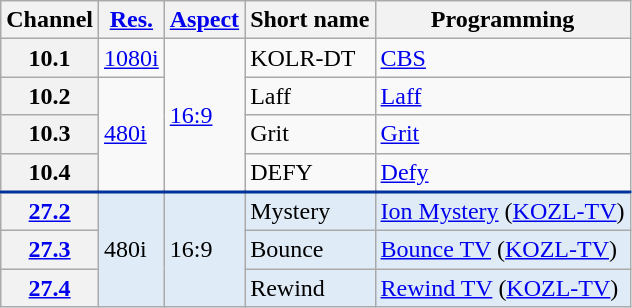<table class="wikitable">
<tr>
<th scope = "col">Channel</th>
<th scope = "col"><a href='#'>Res.</a></th>
<th scope = "col"><a href='#'>Aspect</a></th>
<th scope = "col">Short name</th>
<th scope = "col">Programming</th>
</tr>
<tr>
<th scope = "row">10.1</th>
<td><a href='#'>1080i</a></td>
<td rowspan="4"><a href='#'>16:9</a></td>
<td>KOLR-DT</td>
<td><a href='#'>CBS</a></td>
</tr>
<tr>
<th scope = "row">10.2</th>
<td rowspan="3"><a href='#'>480i</a></td>
<td>Laff</td>
<td><a href='#'>Laff</a></td>
</tr>
<tr>
<th scope = "row">10.3</th>
<td>Grit</td>
<td><a href='#'>Grit</a></td>
</tr>
<tr>
<th scope = "row">10.4</th>
<td>DEFY</td>
<td><a href='#'>Defy</a></td>
</tr>
<tr style="background-color:#DFEBF6; border-top: 2px solid #003399;">
<th scope="row"><a href='#'>27.2</a></th>
<td rowspan="3">480i</td>
<td rowspan="3">16:9</td>
<td>Mystery</td>
<td><a href='#'>Ion Mystery</a> (<a href='#'>KOZL-TV</a>)</td>
</tr>
<tr style="background-color:#DFEBF6;">
<th scope="row"><a href='#'>27.3</a></th>
<td>Bounce</td>
<td><a href='#'>Bounce TV</a> (<a href='#'>KOZL-TV</a>)</td>
</tr>
<tr style="background-color:#DFEBF6;">
<th scope="row"><a href='#'>27.4</a></th>
<td>Rewind</td>
<td><a href='#'>Rewind TV</a> (<a href='#'>KOZL-TV</a>)</td>
</tr>
</table>
